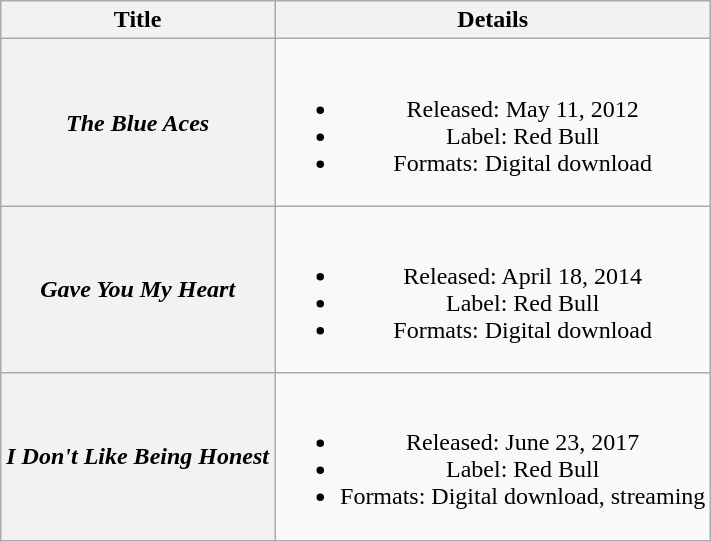<table class="wikitable plainrowheaders" style="text-align:center;">
<tr>
<th>Title</th>
<th>Details</th>
</tr>
<tr>
<th scope="row"><em>The Blue Aces</em><br></th>
<td><br><ul><li>Released: May 11, 2012</li><li>Label: Red Bull</li><li>Formats: Digital download</li></ul></td>
</tr>
<tr>
<th scope="row"><em>Gave You My Heart</em><br></th>
<td><br><ul><li>Released: April 18, 2014</li><li>Label: Red Bull</li><li>Formats: Digital download</li></ul></td>
</tr>
<tr>
<th scope="row"><em>I Don't Like Being Honest</em></th>
<td><br><ul><li>Released: June 23, 2017</li><li>Label: Red Bull</li><li>Formats: Digital download, streaming</li></ul></td>
</tr>
</table>
